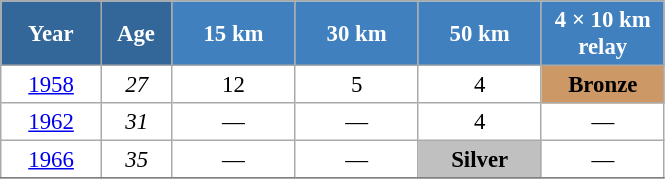<table class="wikitable" style="font-size:95%; text-align:center; border:grey solid 1px; border-collapse:collapse; background:#ffffff;">
<tr>
<th style="background-color:#369; color:white; width:60px;"> Year </th>
<th style="background-color:#369; color:white; width:40px;"> Age </th>
<th style="background-color:#4180be; color:white; width:75px;"> 15 km </th>
<th style="background-color:#4180be; color:white; width:75px;"> 30 km </th>
<th style="background-color:#4180be; color:white; width:75px;"> 50 km </th>
<th style="background-color:#4180be; color:white; width:75px;"> 4 × 10 km <br> relay </th>
</tr>
<tr>
<td><a href='#'>1958</a></td>
<td><em>27</em></td>
<td>12</td>
<td>5</td>
<td>4</td>
<td bgcolor="cc9966"><strong>Bronze</strong></td>
</tr>
<tr>
<td><a href='#'>1962</a></td>
<td><em>31</em></td>
<td>—</td>
<td>—</td>
<td>4</td>
<td>—</td>
</tr>
<tr>
<td><a href='#'>1966</a></td>
<td><em>35</em></td>
<td>—</td>
<td>—</td>
<td style="background:silver;"><strong>Silver</strong></td>
<td>—</td>
</tr>
<tr>
</tr>
</table>
